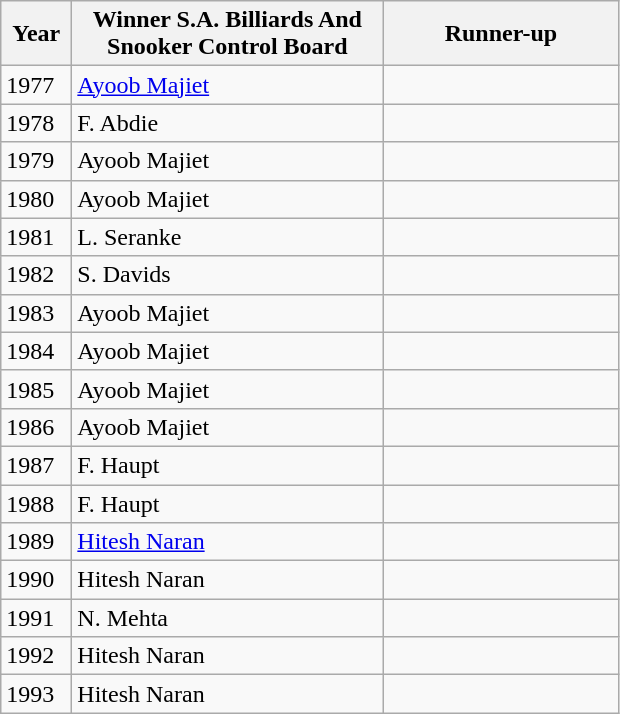<table class="wikitable">
<tr>
<th width=40>Year</th>
<th width=200>Winner S.A. Billiards And Snooker Control Board</th>
<th width=150>Runner-up</th>
</tr>
<tr>
<td>1977</td>
<td><a href='#'>Ayoob Majiet</a></td>
<td></td>
</tr>
<tr>
<td>1978</td>
<td>F. Abdie</td>
<td></td>
</tr>
<tr>
<td>1979</td>
<td>Ayoob Majiet</td>
<td></td>
</tr>
<tr>
<td>1980</td>
<td>Ayoob Majiet</td>
<td></td>
</tr>
<tr>
<td>1981</td>
<td>L. Seranke</td>
<td></td>
</tr>
<tr>
<td>1982</td>
<td>S. Davids</td>
<td></td>
</tr>
<tr>
<td>1983</td>
<td>Ayoob Majiet</td>
<td></td>
</tr>
<tr>
<td>1984</td>
<td>Ayoob Majiet</td>
<td></td>
</tr>
<tr>
<td>1985</td>
<td>Ayoob Majiet</td>
<td></td>
</tr>
<tr>
<td>1986</td>
<td>Ayoob Majiet</td>
<td></td>
</tr>
<tr>
<td>1987</td>
<td>F. Haupt</td>
<td></td>
</tr>
<tr>
<td>1988</td>
<td>F. Haupt</td>
<td></td>
</tr>
<tr>
<td>1989</td>
<td><a href='#'>Hitesh Naran</a></td>
<td></td>
</tr>
<tr>
<td>1990</td>
<td>Hitesh Naran</td>
<td></td>
</tr>
<tr>
<td>1991</td>
<td>N. Mehta</td>
<td></td>
</tr>
<tr>
<td>1992</td>
<td>Hitesh Naran</td>
<td></td>
</tr>
<tr>
<td>1993</td>
<td>Hitesh Naran</td>
<td></td>
</tr>
</table>
